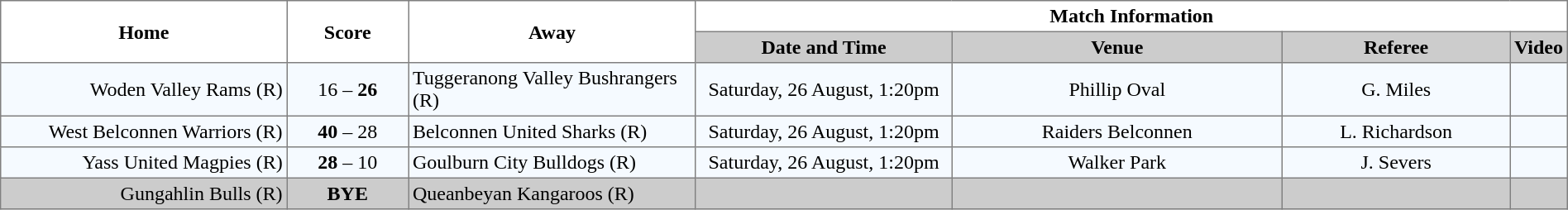<table border="1" cellpadding="3" cellspacing="0" width="100%" style="border-collapse:collapse;  text-align:center;">
<tr>
<th rowspan="2" width="19%">Home</th>
<th rowspan="2" width="8%">Score</th>
<th rowspan="2" width="19%">Away</th>
<th colspan="4">Match Information</th>
</tr>
<tr style="background:#CCCCCC">
<th width="17%">Date and Time</th>
<th width="22%">Venue</th>
<th width="50%">Referee</th>
<th>Video</th>
</tr>
<tr style="text-align:center; background:#f5faff;">
<td align="right">Woden Valley Rams (R) </td>
<td>16 – <strong>26</strong></td>
<td align="left"> Tuggeranong Valley Bushrangers (R)</td>
<td>Saturday, 26 August, 1:20pm</td>
<td>Phillip Oval</td>
<td>G. Miles</td>
<td></td>
</tr>
<tr style="text-align:center; background:#f5faff;">
<td align="right">West Belconnen Warriors (R) </td>
<td><strong>40</strong> – 28</td>
<td align="left"> Belconnen United Sharks (R)</td>
<td>Saturday, 26 August, 1:20pm</td>
<td>Raiders Belconnen</td>
<td>L. Richardson</td>
<td></td>
</tr>
<tr style="text-align:center; background:#f5faff;">
<td align="right">Yass United Magpies (R) </td>
<td><strong>28</strong> – 10</td>
<td align="left"> Goulburn City Bulldogs (R)</td>
<td>Saturday, 26 August, 1:20pm</td>
<td>Walker Park</td>
<td>J. Severs</td>
<td></td>
</tr>
<tr style="text-align:center; background:#CCCCCC;">
<td align="right">Gungahlin Bulls (R) </td>
<td><strong>BYE</strong></td>
<td align="left"> Queanbeyan Kangaroos (R)</td>
<td></td>
<td></td>
<td></td>
<td></td>
</tr>
</table>
